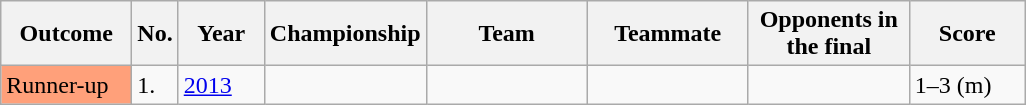<table class="sortable wikitable">
<tr>
<th style="width:80px;">Outcome</th>
<th style="width:20px;">No.</th>
<th style="width:50px;">Year</th>
<th style="width:100px;">Championship</th>
<th style="width:100px;">Team</th>
<th style="width:100px;">Teammate</th>
<th style="width:100px;">Opponents in the final</th>
<th style="width:70px;">Score</th>
</tr>
<tr style=>
<td style="background:#ffa07a;">Runner-up</td>
<td>1.</td>
<td><a href='#'>2013</a></td>
<td></td>
<td></td>
<td></td>
<td></td>
<td>1–3 (m)</td>
</tr>
</table>
